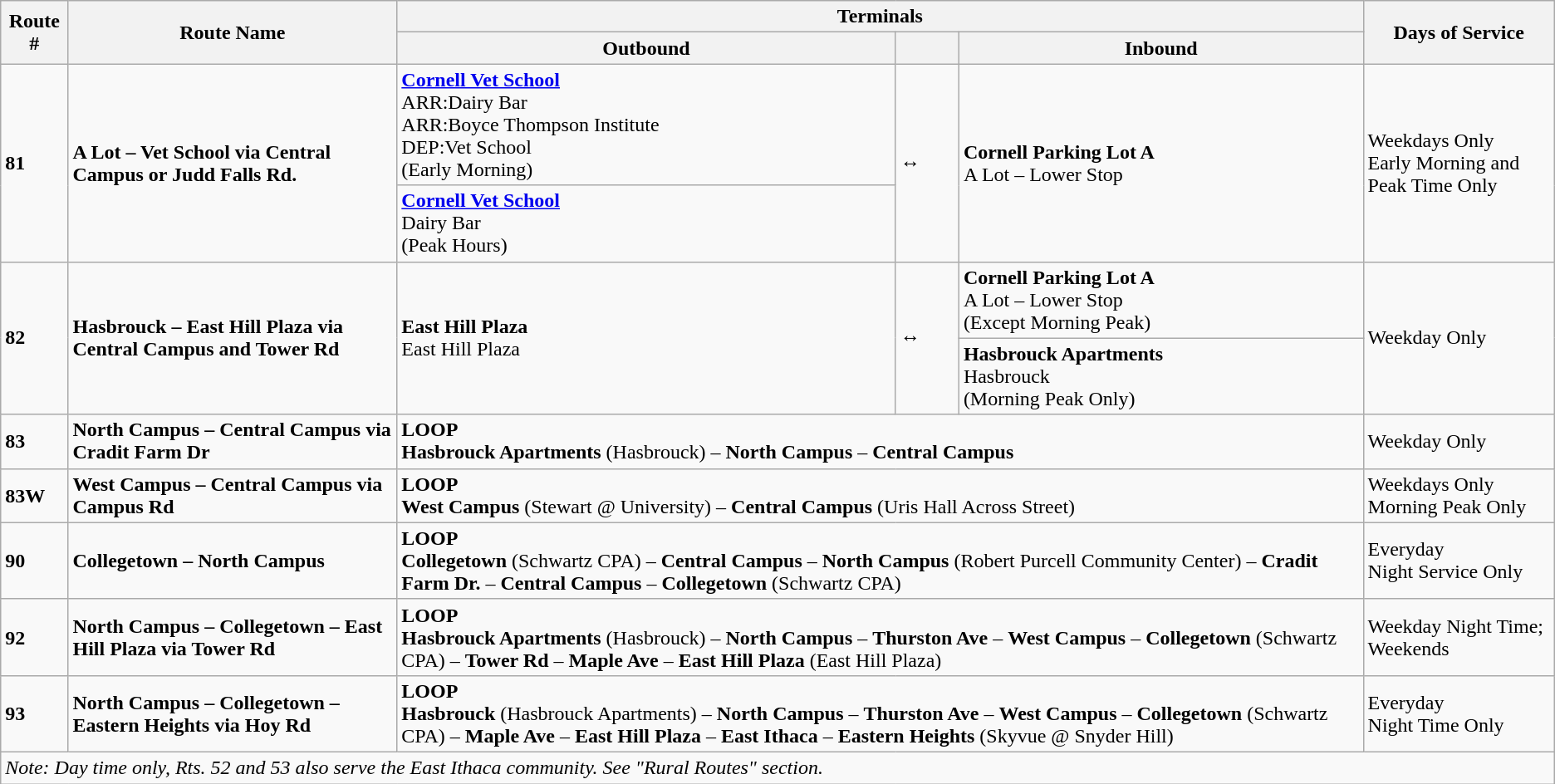<table class="wikitable">
<tr>
<th rowspan="2">Route #</th>
<th rowspan="2">Route Name</th>
<th colspan="3">Terminals</th>
<th rowspan="2">Days of Service</th>
</tr>
<tr>
<th>Outbound</th>
<th></th>
<th>Inbound</th>
</tr>
<tr>
<td rowspan="2"><strong>81</strong></td>
<td rowspan="2"><strong>A Lot – Vet School via Central Campus or Judd Falls Rd.</strong></td>
<td><strong><a href='#'>Cornell Vet School</a></strong><br>ARR:Dairy Bar<br>ARR:Boyce Thompson Institute<br>DEP:Vet School<br>(Early Morning)</td>
<td rowspan="2">↔</td>
<td rowspan="2"><strong>Cornell Parking Lot A</strong><br>A Lot – Lower Stop</td>
<td rowspan="2">Weekdays Only<br>Early Morning and Peak Time Only</td>
</tr>
<tr>
<td><strong><a href='#'>Cornell Vet School</a></strong><br>Dairy Bar<br>(Peak Hours)</td>
</tr>
<tr>
<td rowspan="2"><strong>82</strong></td>
<td rowspan="2"><strong>Hasbrouck – East Hill Plaza via Central Campus and Tower Rd</strong></td>
<td rowspan="2"><strong>East Hill Plaza</strong><br>East Hill Plaza</td>
<td rowspan="2">↔</td>
<td><strong>Cornell Parking Lot A</strong><br>A Lot – Lower Stop<br>(Except Morning Peak)</td>
<td rowspan="2">Weekday Only</td>
</tr>
<tr>
<td><strong>Hasbrouck Apartments</strong><br>Hasbrouck<br>(Morning Peak Only)</td>
</tr>
<tr>
<td><strong>83</strong></td>
<td><strong>North Campus – Central Campus via Cradit Farm Dr</strong></td>
<td colspan="3"><strong>LOOP</strong><br><strong>Hasbrouck Apartments</strong> (Hasbrouck) – <strong>North Campus</strong> – <strong>Central Campus</strong></td>
<td>Weekday Only</td>
</tr>
<tr>
<td><strong>83W</strong></td>
<td><strong>West Campus – Central Campus via Campus Rd</strong></td>
<td colspan="3"><strong>LOOP</strong><br><strong>West Campus</strong> (Stewart @ University) – <strong>Central Campus</strong> (Uris Hall Across Street)</td>
<td>Weekdays Only<br>Morning Peak Only</td>
</tr>
<tr>
<td><strong>90</strong></td>
<td><strong>Collegetown – North Campus</strong></td>
<td colspan="3"><strong>LOOP</strong><br><strong>Collegetown</strong> (Schwartz CPA) – <strong>Central Campus</strong> – <strong>North Campus</strong> (Robert Purcell Community Center) – <strong>Cradit Farm Dr.</strong> – <strong>Central Campus</strong> – <strong>Collegetown</strong> (Schwartz CPA)</td>
<td>Everyday<br>Night Service Only</td>
</tr>
<tr>
<td><strong>92</strong></td>
<td><strong>North Campus – Collegetown – East Hill Plaza via Tower Rd</strong></td>
<td colspan="3"><strong>LOOP</strong><br><strong>Hasbrouck Apartments</strong> (Hasbrouck) – <strong>North Campus</strong> – <strong>Thurston Ave</strong> – <strong>West Campus</strong> – <strong>Collegetown</strong> (Schwartz CPA) – <strong>Tower Rd</strong> – <strong>Maple Ave</strong> – <strong>East Hill Plaza</strong> (East Hill Plaza)</td>
<td>Weekday Night Time;<br>Weekends</td>
</tr>
<tr>
<td><strong>93</strong></td>
<td><strong>North Campus – Collegetown – Eastern Heights via Hoy Rd</strong></td>
<td colspan="3"><strong>LOOP</strong><br><strong>Hasbrouck</strong> (Hasbrouck Apartments) – <strong>North Campus</strong> – <strong>Thurston Ave</strong> – <strong>West Campus</strong> – <strong>Collegetown</strong> (Schwartz CPA) – <strong>Maple Ave</strong> – <strong>East Hill Plaza</strong> – <strong>East Ithaca</strong> – <strong>Eastern Heights</strong> (Skyvue @ Snyder Hill)</td>
<td>Everyday<br>Night Time Only</td>
</tr>
<tr>
<td colspan="6"><em>Note: Day time only, Rts. 52 and 53 also serve the East Ithaca community. See "Rural Routes" section.</em></td>
</tr>
</table>
